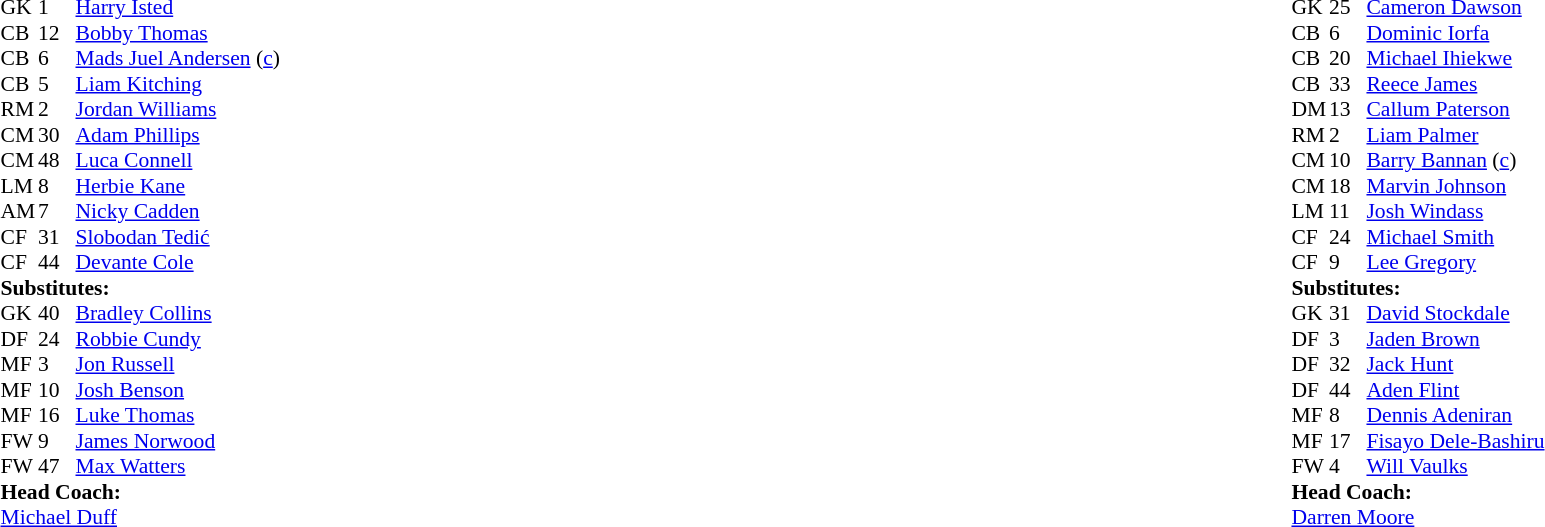<table style="width:100%">
<tr>
<td style="vertical-align:top;width=40%"><br><table cellspacing="0" cellpadding="0" style="font-size:90%;">
<tr>
<th width=25></th>
<th width=25></th>
</tr>
<tr>
<td>GK</td>
<td>1</td>
<td> <a href='#'>Harry Isted</a></td>
</tr>
<tr>
<td>CB</td>
<td>12</td>
<td> <a href='#'>Bobby Thomas</a> </td>
</tr>
<tr>
<td>CB</td>
<td>6</td>
<td> <a href='#'>Mads Juel Andersen</a> (<a href='#'>c</a>)</td>
</tr>
<tr>
<td>CB</td>
<td>5</td>
<td> <a href='#'>Liam Kitching</a></td>
</tr>
<tr>
<td>RM</td>
<td>2</td>
<td> <a href='#'>Jordan Williams</a></td>
</tr>
<tr>
<td>CM</td>
<td>30</td>
<td> <a href='#'>Adam Phillips</a> </td>
</tr>
<tr>
<td>CM</td>
<td>48</td>
<td> <a href='#'>Luca Connell</a></td>
</tr>
<tr>
<td>LM</td>
<td>8</td>
<td> <a href='#'>Herbie Kane</a> </td>
</tr>
<tr>
<td>AM</td>
<td>7</td>
<td> <a href='#'>Nicky Cadden</a> </td>
</tr>
<tr>
<td>CF</td>
<td>31</td>
<td> <a href='#'>Slobodan Tedić</a> </td>
</tr>
<tr>
<td>CF</td>
<td>44</td>
<td> <a href='#'>Devante Cole</a> </td>
</tr>
<tr>
<td colspan=4><strong>Substitutes:</strong></td>
</tr>
<tr>
<td>GK</td>
<td>40</td>
<td> <a href='#'>Bradley Collins</a></td>
</tr>
<tr>
<td>DF</td>
<td>24</td>
<td> <a href='#'>Robbie Cundy</a></td>
</tr>
<tr>
<td>MF</td>
<td>3</td>
<td> <a href='#'>Jon Russell</a> </td>
</tr>
<tr>
<td>MF</td>
<td>10</td>
<td> <a href='#'>Josh Benson</a>  </td>
</tr>
<tr>
<td>MF</td>
<td>16</td>
<td> <a href='#'>Luke Thomas</a> </td>
</tr>
<tr>
<td>FW</td>
<td>9</td>
<td> <a href='#'>James Norwood</a> </td>
</tr>
<tr>
<td>FW</td>
<td>47</td>
<td> <a href='#'>Max Watters</a> </td>
</tr>
<tr>
<td colspan=4><strong>Head Coach:</strong></td>
</tr>
<tr>
<td colspan="4"> <a href='#'>Michael Duff</a></td>
</tr>
</table>
</td>
<td valign="top"></td>
<td valign="top" width="50%"><br><table style="font-size:90%;margin:auto" cellspacing="0" cellpadding="0">
<tr>
<th width=25></th>
<th width=25></th>
</tr>
<tr>
<td>GK</td>
<td>25</td>
<td> <a href='#'>Cameron Dawson</a></td>
</tr>
<tr>
<td>CB</td>
<td>6</td>
<td> <a href='#'>Dominic Iorfa</a></td>
</tr>
<tr>
<td>CB</td>
<td>20</td>
<td> <a href='#'>Michael Ihiekwe</a></td>
</tr>
<tr>
<td>CB</td>
<td>33</td>
<td> <a href='#'>Reece James</a> </td>
</tr>
<tr>
<td>DM</td>
<td>13</td>
<td> <a href='#'>Callum Paterson</a> </td>
</tr>
<tr>
<td>RM</td>
<td>2</td>
<td> <a href='#'>Liam Palmer</a></td>
</tr>
<tr>
<td>CM</td>
<td>10</td>
<td> <a href='#'>Barry Bannan</a> (<a href='#'>c</a>) </td>
</tr>
<tr>
<td>CM</td>
<td>18</td>
<td> <a href='#'>Marvin Johnson</a></td>
</tr>
<tr>
<td>LM</td>
<td>11</td>
<td> <a href='#'>Josh Windass</a> </td>
</tr>
<tr>
<td>CF</td>
<td>24</td>
<td> <a href='#'>Michael Smith</a></td>
</tr>
<tr>
<td>CF</td>
<td>9</td>
<td> <a href='#'>Lee Gregory</a></td>
</tr>
<tr>
<td colspan=4><strong>Substitutes:</strong></td>
</tr>
<tr>
<td>GK</td>
<td>31</td>
<td> <a href='#'>David Stockdale</a></td>
</tr>
<tr>
<td>DF</td>
<td>3</td>
<td> <a href='#'>Jaden Brown</a></td>
</tr>
<tr>
<td>DF</td>
<td>32</td>
<td> <a href='#'>Jack Hunt</a> </td>
</tr>
<tr>
<td>DF</td>
<td>44</td>
<td> <a href='#'>Aden Flint</a></td>
</tr>
<tr>
<td>MF</td>
<td>8</td>
<td> <a href='#'>Dennis Adeniran</a></td>
</tr>
<tr>
<td>MF</td>
<td>17</td>
<td> <a href='#'>Fisayo Dele-Bashiru</a> </td>
</tr>
<tr>
<td>FW</td>
<td>4</td>
<td> <a href='#'>Will Vaulks</a> </td>
</tr>
<tr>
<td colspan=4><strong>Head Coach:</strong></td>
</tr>
<tr>
<td colspan="4"> <a href='#'>Darren Moore</a></td>
</tr>
</table>
</td>
</tr>
</table>
